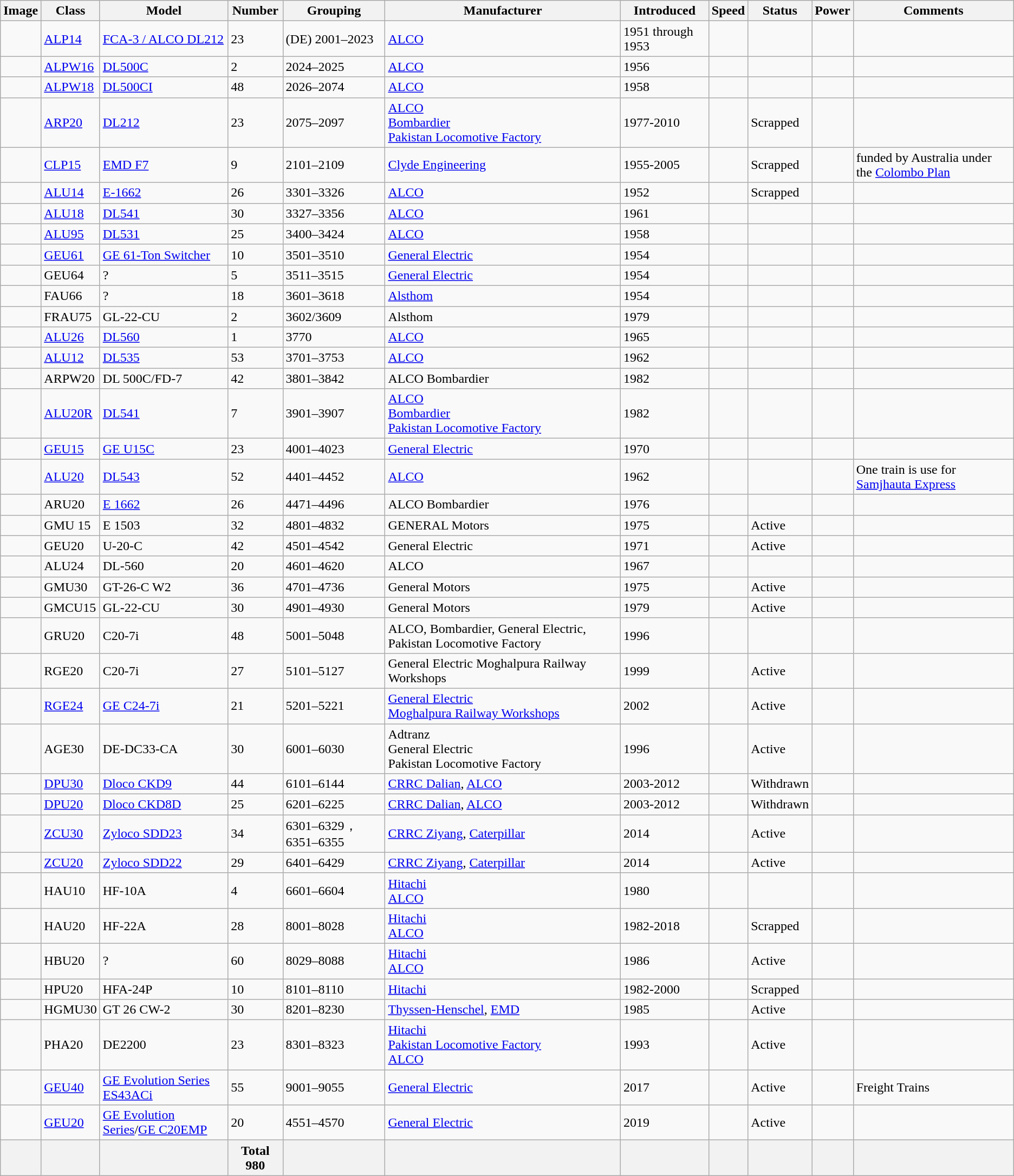<table class="wikitable sortable">
<tr>
<th>Image</th>
<th>Class</th>
<th>Model</th>
<th>Number</th>
<th>Grouping</th>
<th>Manufacturer</th>
<th data-sort-type="number">Introduced</th>
<th>Speed</th>
<th>Status</th>
<th data-sort-type="number">Power</th>
<th>Comments</th>
</tr>
<tr>
<td></td>
<td><a href='#'>ALP14</a></td>
<td><a href='#'>FCA-3 / ALCO DL212</a></td>
<td>23</td>
<td>(DE) 2001–2023</td>
<td><a href='#'>ALCO</a></td>
<td>1951 through 1953</td>
<td></td>
<td></td>
<td></td>
<td></td>
</tr>
<tr>
<td></td>
<td><a href='#'>ALPW16</a></td>
<td><a href='#'>DL500C</a></td>
<td>2</td>
<td>2024–2025</td>
<td><a href='#'>ALCO</a></td>
<td>1956</td>
<td></td>
<td></td>
<td></td>
<td></td>
</tr>
<tr>
<td></td>
<td><a href='#'>ALPW18</a></td>
<td><a href='#'>DL500CI</a></td>
<td>48</td>
<td>2026–2074</td>
<td><a href='#'>ALCO</a></td>
<td>1958</td>
<td></td>
<td></td>
<td></td>
<td></td>
</tr>
<tr>
<td></td>
<td><a href='#'>ARP20</a></td>
<td><a href='#'>DL212</a></td>
<td>23</td>
<td>2075–2097</td>
<td><a href='#'>ALCO</a><br><a href='#'>Bombardier</a><br><a href='#'>Pakistan Locomotive Factory</a></td>
<td>1977-2010</td>
<td></td>
<td>Scrapped</td>
<td></td>
<td></td>
</tr>
<tr>
<td></td>
<td><a href='#'>CLP15</a></td>
<td><a href='#'>EMD F7</a></td>
<td>9</td>
<td>2101–2109</td>
<td><a href='#'>Clyde Engineering</a></td>
<td>1955-2005</td>
<td></td>
<td>Scrapped</td>
<td></td>
<td>funded by Australia under the <a href='#'>Colombo Plan</a> </td>
</tr>
<tr>
<td></td>
<td><a href='#'>ALU14</a></td>
<td><a href='#'>E-1662</a></td>
<td>26</td>
<td>3301–3326</td>
<td><a href='#'>ALCO</a></td>
<td>1952</td>
<td></td>
<td>Scrapped</td>
<td></td>
<td></td>
</tr>
<tr>
<td></td>
<td><a href='#'>ALU18</a></td>
<td><a href='#'>DL541</a></td>
<td>30</td>
<td>3327–3356</td>
<td><a href='#'>ALCO</a></td>
<td>1961</td>
<td></td>
<td></td>
<td></td>
<td></td>
</tr>
<tr>
<td></td>
<td><a href='#'>ALU95</a></td>
<td><a href='#'>DL531</a></td>
<td>25</td>
<td>3400–3424</td>
<td><a href='#'>ALCO</a></td>
<td>1958</td>
<td></td>
<td></td>
<td></td>
<td></td>
</tr>
<tr>
<td></td>
<td><a href='#'>GEU61</a></td>
<td><a href='#'>GE 61-Ton Switcher</a></td>
<td>10</td>
<td>3501–3510</td>
<td><a href='#'>General Electric</a></td>
<td>1954</td>
<td></td>
<td></td>
<td></td>
<td></td>
</tr>
<tr>
<td></td>
<td>GEU64</td>
<td>?</td>
<td>5</td>
<td>3511–3515</td>
<td><a href='#'>General Electric</a></td>
<td>1954</td>
<td></td>
<td></td>
<td></td>
<td></td>
</tr>
<tr>
<td></td>
<td>FAU66</td>
<td>?</td>
<td>18</td>
<td>3601–3618</td>
<td><a href='#'>Alsthom</a></td>
<td>1954</td>
<td></td>
<td></td>
<td></td>
<td></td>
</tr>
<tr>
<td></td>
<td>FRAU75</td>
<td>GL-22-CU</td>
<td>2</td>
<td>3602/3609</td>
<td>Alsthom</td>
<td>1979</td>
<td></td>
<td></td>
<td></td>
<td></td>
</tr>
<tr>
<td></td>
<td><a href='#'>ALU26</a></td>
<td><a href='#'>DL560</a></td>
<td>1</td>
<td>3770</td>
<td><a href='#'>ALCO</a></td>
<td>1965</td>
<td></td>
<td></td>
<td></td>
<td></td>
</tr>
<tr>
<td></td>
<td><a href='#'>ALU12</a></td>
<td><a href='#'>DL535</a></td>
<td>53</td>
<td>3701–3753</td>
<td><a href='#'>ALCO</a></td>
<td>1962</td>
<td></td>
<td></td>
<td></td>
<td></td>
</tr>
<tr>
<td></td>
<td>ARPW20</td>
<td>DL 500C/FD-7</td>
<td>42</td>
<td>3801–3842</td>
<td>ALCO Bombardier</td>
<td>1982</td>
<td></td>
<td></td>
<td></td>
<td></td>
</tr>
<tr>
<td></td>
<td><a href='#'>ALU20R</a></td>
<td><a href='#'>DL541</a></td>
<td>7</td>
<td>3901–3907</td>
<td><a href='#'>ALCO</a><br><a href='#'>Bombardier</a><br><a href='#'>Pakistan Locomotive Factory</a></td>
<td>1982</td>
<td></td>
<td></td>
<td></td>
<td></td>
</tr>
<tr>
<td></td>
<td><a href='#'>GEU15</a></td>
<td><a href='#'>GE U15C</a></td>
<td>23</td>
<td>4001–4023</td>
<td><a href='#'>General Electric</a></td>
<td>1970</td>
<td></td>
<td></td>
<td></td>
<td></td>
</tr>
<tr>
<td></td>
<td><a href='#'>ALU20</a></td>
<td><a href='#'>DL543</a></td>
<td>52</td>
<td>4401–4452</td>
<td><a href='#'>ALCO</a></td>
<td>1962</td>
<td></td>
<td></td>
<td></td>
<td> One train is use for <a href='#'>Samjhauta Express</a></td>
</tr>
<tr>
<td></td>
<td>ARU20</td>
<td><a href='#'>E 1662</a></td>
<td>26</td>
<td>4471–4496</td>
<td>ALCO Bombardier</td>
<td>1976</td>
<td></td>
<td></td>
<td></td>
<td></td>
</tr>
<tr>
<td></td>
<td>GMU 15</td>
<td>E 1503</td>
<td>32</td>
<td>4801–4832</td>
<td>GENERAL Motors</td>
<td>1975</td>
<td></td>
<td>Active</td>
<td></td>
<td></td>
</tr>
<tr>
<td></td>
<td>GEU20</td>
<td>U-20-C</td>
<td>42</td>
<td>4501–4542</td>
<td>General Electric</td>
<td>1971</td>
<td></td>
<td>Active</td>
<td></td>
<td></td>
</tr>
<tr>
<td></td>
<td>ALU24</td>
<td>DL-560</td>
<td>20</td>
<td>4601–4620</td>
<td>ALCO</td>
<td>1967</td>
<td></td>
<td></td>
<td></td>
<td></td>
</tr>
<tr>
<td></td>
<td>GMU30</td>
<td>GT-26-C W2</td>
<td>36</td>
<td>4701–4736</td>
<td>General Motors</td>
<td>1975</td>
<td></td>
<td>Active</td>
<td></td>
<td></td>
</tr>
<tr>
<td></td>
<td>GMCU15</td>
<td>GL-22-CU</td>
<td>30</td>
<td>4901–4930</td>
<td>General Motors</td>
<td>1979</td>
<td></td>
<td>Active</td>
<td></td>
<td></td>
</tr>
<tr>
<td></td>
<td>GRU20</td>
<td>C20-7i</td>
<td>48</td>
<td>5001–5048</td>
<td>ALCO, Bombardier, General Electric,  Pakistan Locomotive Factory</td>
<td>1996</td>
<td></td>
<td></td>
<td></td>
<td></td>
</tr>
<tr>
<td></td>
<td>RGE20</td>
<td>C20-7i</td>
<td>27</td>
<td>5101–5127</td>
<td>General Electric Moghalpura Railway Workshops</td>
<td>1999</td>
<td></td>
<td>Active</td>
<td></td>
<td></td>
</tr>
<tr>
<td></td>
<td><a href='#'>RGE24</a></td>
<td><a href='#'>GE C24-7i</a></td>
<td>21</td>
<td>5201–5221</td>
<td><a href='#'>General Electric</a><br><a href='#'>Moghalpura Railway Workshops</a></td>
<td>2002</td>
<td></td>
<td>Active</td>
<td></td>
<td></td>
</tr>
<tr>
<td></td>
<td>AGE30</td>
<td>DE-DC33-CA</td>
<td>30</td>
<td>6001–6030</td>
<td>Adtranz<br>General Electric<br>Pakistan Locomotive Factory</td>
<td>1996</td>
<td></td>
<td>Active</td>
<td></td>
<td></td>
</tr>
<tr>
<td></td>
<td><a href='#'>DPU30</a></td>
<td><a href='#'>Dloco CKD9</a></td>
<td>44</td>
<td>6101–6144</td>
<td><a href='#'>CRRC Dalian</a>,   <a href='#'>ALCO</a></td>
<td>2003-2012</td>
<td></td>
<td>Withdrawn</td>
<td></td>
<td></td>
</tr>
<tr>
<td></td>
<td><a href='#'>DPU20</a></td>
<td><a href='#'>Dloco CKD8D</a></td>
<td>25</td>
<td>6201–6225</td>
<td><a href='#'>CRRC Dalian</a>,    <a href='#'>ALCO</a></td>
<td>2003-2012</td>
<td></td>
<td>Withdrawn</td>
<td></td>
<td></td>
</tr>
<tr>
<td></td>
<td><a href='#'>ZCU30</a></td>
<td><a href='#'>Zyloco SDD23</a></td>
<td>34</td>
<td>6301–6329，6351–6355</td>
<td><a href='#'>CRRC Ziyang</a>, <a href='#'>Caterpillar</a></td>
<td>2014</td>
<td></td>
<td>Active</td>
<td></td>
<td></td>
</tr>
<tr>
<td></td>
<td><a href='#'>ZCU20</a></td>
<td><a href='#'>Zyloco SDD22</a></td>
<td>29</td>
<td>6401–6429</td>
<td><a href='#'>CRRC Ziyang</a>, <a href='#'>Caterpillar</a></td>
<td>2014</td>
<td></td>
<td>Active</td>
<td></td>
<td></td>
</tr>
<tr>
<td></td>
<td>HAU10</td>
<td>HF-10A</td>
<td>4</td>
<td>6601–6604</td>
<td><a href='#'>Hitachi</a><br><a href='#'>ALCO</a></td>
<td>1980</td>
<td></td>
<td></td>
<td></td>
<td></td>
</tr>
<tr>
<td></td>
<td>HAU20</td>
<td>HF-22A</td>
<td>28</td>
<td>8001–8028</td>
<td><a href='#'>Hitachi</a><br><a href='#'>ALCO</a></td>
<td>1982-2018</td>
<td></td>
<td>Scrapped</td>
<td></td>
<td></td>
</tr>
<tr>
<td></td>
<td>HBU20</td>
<td>?</td>
<td>60</td>
<td>8029–8088</td>
<td><a href='#'>Hitachi</a><br><a href='#'>ALCO</a></td>
<td>1986</td>
<td></td>
<td>Active</td>
<td></td>
<td></td>
</tr>
<tr>
<td></td>
<td>HPU20</td>
<td>HFA-24P</td>
<td>10</td>
<td>8101–8110</td>
<td><a href='#'>Hitachi</a></td>
<td>1982-2000</td>
<td></td>
<td>Scrapped</td>
<td></td>
<td></td>
</tr>
<tr>
<td></td>
<td>HGMU30</td>
<td>GT 26 CW-2</td>
<td>30</td>
<td>8201–8230</td>
<td><a href='#'>Thyssen-Henschel</a>,   <a href='#'>EMD</a></td>
<td>1985</td>
<td></td>
<td>Active</td>
<td></td>
<td></td>
</tr>
<tr>
<td></td>
<td>PHA20</td>
<td>DE2200</td>
<td>23</td>
<td>8301–8323</td>
<td><a href='#'>Hitachi</a><br><a href='#'>Pakistan Locomotive Factory</a><br><a href='#'>ALCO</a></td>
<td>1993</td>
<td></td>
<td>Active</td>
<td></td>
<td></td>
</tr>
<tr>
<td></td>
<td><a href='#'>GEU40</a></td>
<td><a href='#'>GE Evolution Series</a> <a href='#'>ES43ACi</a></td>
<td>55</td>
<td>9001–9055</td>
<td><a href='#'>General Electric</a></td>
<td>2017</td>
<td></td>
<td>Active</td>
<td></td>
<td> Freight Trains</td>
</tr>
<tr>
<td></td>
<td><a href='#'>GEU20</a></td>
<td><a href='#'>GE Evolution Series</a>/<a href='#'>GE C20EMP</a></td>
<td>20</td>
<td>4551–4570</td>
<td><a href='#'>General Electric</a></td>
<td>2019</td>
<td></td>
<td>Active</td>
<td></td>
<td></td>
</tr>
<tr>
<th></th>
<th></th>
<th></th>
<th>Total 980</th>
<th></th>
<th></th>
<th></th>
<th></th>
<th></th>
<th></th>
<th></th>
</tr>
</table>
